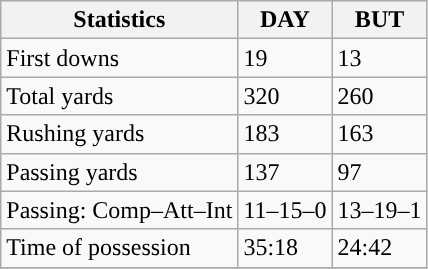<table class="wikitable" style="float: left;">
<tr>
<th>Statistics</th>
<th>DAY</th>
<th>BUT</th>
</tr>
<tr>
<td>First downs</td>
<td>19</td>
<td>13</td>
</tr>
<tr>
<td>Total yards</td>
<td>320</td>
<td>260</td>
</tr>
<tr>
<td>Rushing yards</td>
<td>183</td>
<td>163</td>
</tr>
<tr>
<td>Passing yards</td>
<td>137</td>
<td>97</td>
</tr>
<tr>
<td>Passing: Comp–Att–Int</td>
<td>11–15–0</td>
<td>13–19–1</td>
</tr>
<tr>
<td>Time of possession</td>
<td>35:18</td>
<td>24:42</td>
</tr>
<tr>
</tr>
</table>
